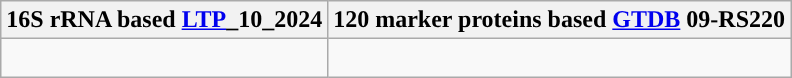<table class="wikitable">
<tr>
<th colspan=1>16S rRNA based <a href='#'>LTP</a>_10_2024</th>
<th colspan=1>120 marker proteins based <a href='#'>GTDB</a> 09-RS220</th>
</tr>
<tr>
<td style="vertical-align:top"><br></td>
<td><br></td>
</tr>
</table>
